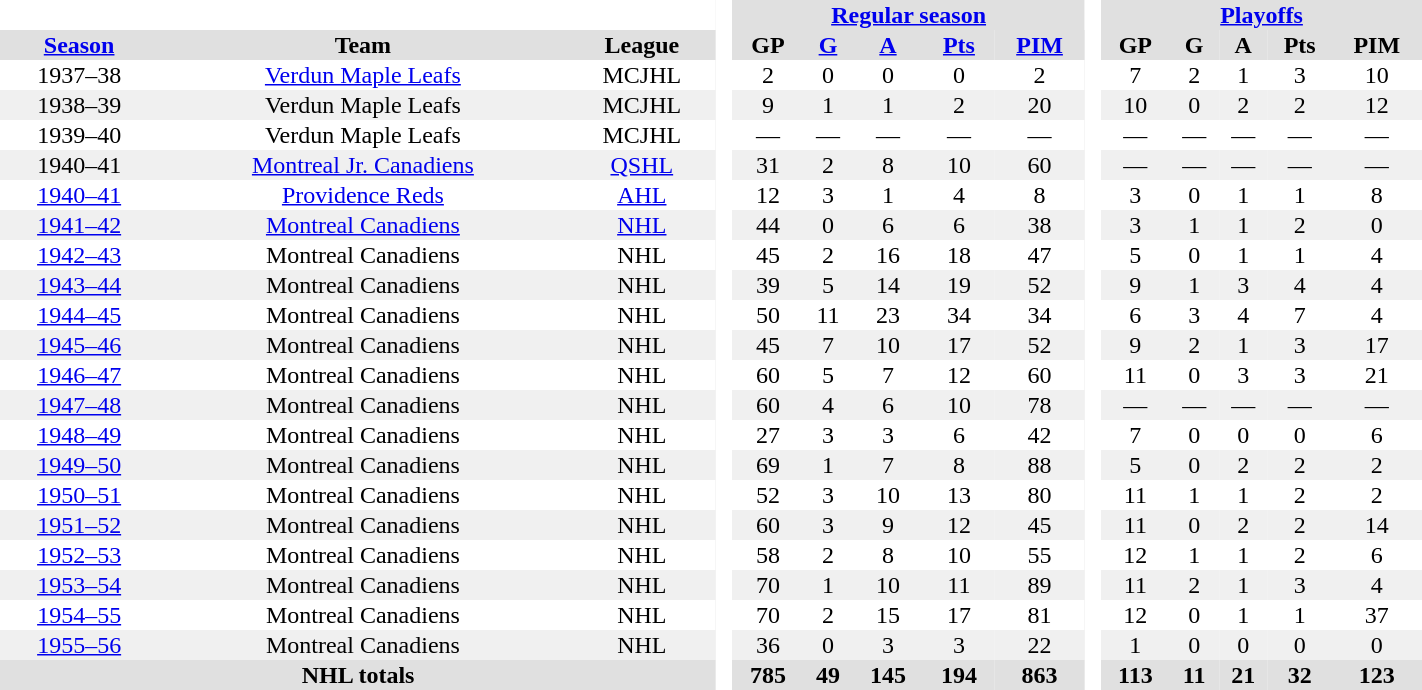<table border="0" cellpadding="1" cellspacing="0"  style="width:75%; text-align:center;">
<tr style="background:#e0e0e0;">
<th colspan="3" style="background:#fff;"> </th>
<th rowspan="99" style="background:#fff;"> </th>
<th colspan="5"><a href='#'>Regular season</a></th>
<th rowspan="99" style="background:#fff;"> </th>
<th colspan="5"><a href='#'>Playoffs</a></th>
</tr>
<tr style="background:#e0e0e0;">
<th><a href='#'>Season</a></th>
<th>Team</th>
<th>League</th>
<th>GP</th>
<th><a href='#'>G</a></th>
<th><a href='#'>A</a></th>
<th><a href='#'>Pts</a></th>
<th><a href='#'>PIM</a></th>
<th>GP</th>
<th>G</th>
<th>A</th>
<th>Pts</th>
<th>PIM</th>
</tr>
<tr>
<td>1937–38</td>
<td><a href='#'>Verdun Maple Leafs</a></td>
<td>MCJHL</td>
<td>2</td>
<td>0</td>
<td>0</td>
<td>0</td>
<td>2</td>
<td>7</td>
<td>2</td>
<td>1</td>
<td>3</td>
<td>10</td>
</tr>
<tr style="background:#f0f0f0;">
<td>1938–39</td>
<td>Verdun Maple Leafs</td>
<td>MCJHL</td>
<td>9</td>
<td>1</td>
<td>1</td>
<td>2</td>
<td>20</td>
<td>10</td>
<td>0</td>
<td>2</td>
<td>2</td>
<td>12</td>
</tr>
<tr>
<td>1939–40</td>
<td>Verdun Maple Leafs</td>
<td>MCJHL</td>
<td>—</td>
<td>—</td>
<td>—</td>
<td>—</td>
<td>—</td>
<td>—</td>
<td>—</td>
<td>—</td>
<td>—</td>
<td>—</td>
</tr>
<tr style="background:#f0f0f0;">
<td>1940–41</td>
<td><a href='#'>Montreal Jr. Canadiens</a></td>
<td><a href='#'>QSHL</a></td>
<td>31</td>
<td>2</td>
<td>8</td>
<td>10</td>
<td>60</td>
<td>—</td>
<td>—</td>
<td>—</td>
<td>—</td>
<td>—</td>
</tr>
<tr>
<td><a href='#'>1940–41</a></td>
<td><a href='#'>Providence Reds</a></td>
<td><a href='#'>AHL</a></td>
<td>12</td>
<td>3</td>
<td>1</td>
<td>4</td>
<td>8</td>
<td>3</td>
<td>0</td>
<td>1</td>
<td>1</td>
<td>8</td>
</tr>
<tr style="background:#f0f0f0;">
<td><a href='#'>1941–42</a></td>
<td><a href='#'>Montreal Canadiens</a></td>
<td><a href='#'>NHL</a></td>
<td>44</td>
<td>0</td>
<td>6</td>
<td>6</td>
<td>38</td>
<td>3</td>
<td>1</td>
<td>1</td>
<td>2</td>
<td>0</td>
</tr>
<tr>
<td><a href='#'>1942–43</a></td>
<td>Montreal Canadiens</td>
<td>NHL</td>
<td>45</td>
<td>2</td>
<td>16</td>
<td>18</td>
<td>47</td>
<td>5</td>
<td>0</td>
<td>1</td>
<td>1</td>
<td>4</td>
</tr>
<tr style="background:#f0f0f0;">
<td><a href='#'>1943–44</a></td>
<td>Montreal Canadiens</td>
<td>NHL</td>
<td>39</td>
<td>5</td>
<td>14</td>
<td>19</td>
<td>52</td>
<td>9</td>
<td>1</td>
<td>3</td>
<td>4</td>
<td>4</td>
</tr>
<tr>
<td><a href='#'>1944–45</a></td>
<td>Montreal Canadiens</td>
<td>NHL</td>
<td>50</td>
<td>11</td>
<td>23</td>
<td>34</td>
<td>34</td>
<td>6</td>
<td>3</td>
<td>4</td>
<td>7</td>
<td>4</td>
</tr>
<tr style="background:#f0f0f0;">
<td><a href='#'>1945–46</a></td>
<td>Montreal Canadiens</td>
<td>NHL</td>
<td>45</td>
<td>7</td>
<td>10</td>
<td>17</td>
<td>52</td>
<td>9</td>
<td>2</td>
<td>1</td>
<td>3</td>
<td>17</td>
</tr>
<tr>
<td><a href='#'>1946–47</a></td>
<td>Montreal Canadiens</td>
<td>NHL</td>
<td>60</td>
<td>5</td>
<td>7</td>
<td>12</td>
<td>60</td>
<td>11</td>
<td>0</td>
<td>3</td>
<td>3</td>
<td>21</td>
</tr>
<tr style="background:#f0f0f0;">
<td><a href='#'>1947–48</a></td>
<td>Montreal Canadiens</td>
<td>NHL</td>
<td>60</td>
<td>4</td>
<td>6</td>
<td>10</td>
<td>78</td>
<td>—</td>
<td>—</td>
<td>—</td>
<td>—</td>
<td>—</td>
</tr>
<tr>
<td><a href='#'>1948–49</a></td>
<td>Montreal Canadiens</td>
<td>NHL</td>
<td>27</td>
<td>3</td>
<td>3</td>
<td>6</td>
<td>42</td>
<td>7</td>
<td>0</td>
<td>0</td>
<td>0</td>
<td>6</td>
</tr>
<tr style="background:#f0f0f0;">
<td><a href='#'>1949–50</a></td>
<td>Montreal Canadiens</td>
<td>NHL</td>
<td>69</td>
<td>1</td>
<td>7</td>
<td>8</td>
<td>88</td>
<td>5</td>
<td>0</td>
<td>2</td>
<td>2</td>
<td>2</td>
</tr>
<tr>
<td><a href='#'>1950–51</a></td>
<td>Montreal Canadiens</td>
<td>NHL</td>
<td>52</td>
<td>3</td>
<td>10</td>
<td>13</td>
<td>80</td>
<td>11</td>
<td>1</td>
<td>1</td>
<td>2</td>
<td>2</td>
</tr>
<tr style="background:#f0f0f0;">
<td><a href='#'>1951–52</a></td>
<td>Montreal Canadiens</td>
<td>NHL</td>
<td>60</td>
<td>3</td>
<td>9</td>
<td>12</td>
<td>45</td>
<td>11</td>
<td>0</td>
<td>2</td>
<td>2</td>
<td>14</td>
</tr>
<tr>
<td><a href='#'>1952–53</a></td>
<td>Montreal Canadiens</td>
<td>NHL</td>
<td>58</td>
<td>2</td>
<td>8</td>
<td>10</td>
<td>55</td>
<td>12</td>
<td>1</td>
<td>1</td>
<td>2</td>
<td>6</td>
</tr>
<tr style="background:#f0f0f0;">
<td><a href='#'>1953–54</a></td>
<td>Montreal Canadiens</td>
<td>NHL</td>
<td>70</td>
<td>1</td>
<td>10</td>
<td>11</td>
<td>89</td>
<td>11</td>
<td>2</td>
<td>1</td>
<td>3</td>
<td>4</td>
</tr>
<tr>
<td><a href='#'>1954–55</a></td>
<td>Montreal Canadiens</td>
<td>NHL</td>
<td>70</td>
<td>2</td>
<td>15</td>
<td>17</td>
<td>81</td>
<td>12</td>
<td>0</td>
<td>1</td>
<td>1</td>
<td>37</td>
</tr>
<tr style="background:#f0f0f0;">
<td><a href='#'>1955–56</a></td>
<td>Montreal Canadiens</td>
<td>NHL</td>
<td>36</td>
<td>0</td>
<td>3</td>
<td>3</td>
<td>22</td>
<td>1</td>
<td>0</td>
<td>0</td>
<td>0</td>
<td>0</td>
</tr>
<tr style="background:#e0e0e0;">
<th colspan="3">NHL totals</th>
<th>785</th>
<th>49</th>
<th>145</th>
<th>194</th>
<th>863</th>
<th>113</th>
<th>11</th>
<th>21</th>
<th>32</th>
<th>123</th>
</tr>
</table>
